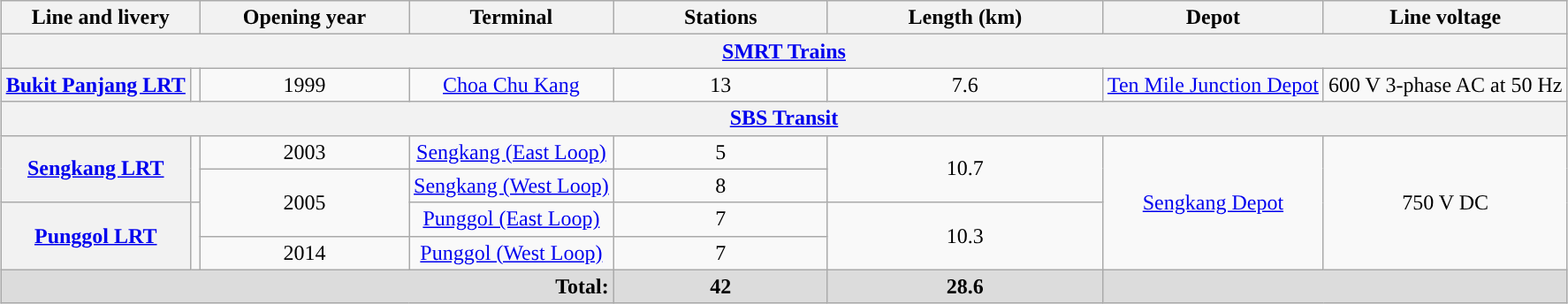<table class="wikitable" style="margin:auto;font-align:center;">
<tr>
<th colspan="2">Line and livery</th>
<th style="width:150px;">Opening year</th>
<th>Terminal</th>
<th style="width:154px;">Stations</th>
<th style="width:200px;">Length (km)</th>
<th>Depot</th>
<th>Line voltage</th>
</tr>
<tr align="center">
<th colspan="8"><a href='#'>SMRT Trains</a></th>
</tr>
<tr align="center">
<th><a href='#'>Bukit Panjang LRT</a></th>
<td style="background-color:#"></td>
<td>1999</td>
<td><a href='#'>Choa Chu Kang</a></td>
<td>13</td>
<td>7.6</td>
<td><a href='#'>Ten Mile Junction Depot</a></td>
<td>600 V 3-phase AC at 50 Hz</td>
</tr>
<tr align="center">
<th colspan="8"><a href='#'>SBS Transit</a></th>
</tr>
<tr align="center">
<th rowspan="2"><a href='#'>Sengkang LRT</a></th>
<td rowspan="2" style="background-color:#"></td>
<td>2003</td>
<td><a href='#'>Sengkang (East Loop)</a></td>
<td>5</td>
<td rowspan="2">10.7</td>
<td colspan="1" rowspan="4"><a href='#'>Sengkang Depot</a></td>
<td rowspan="4">750 V DC</td>
</tr>
<tr align="center">
<td rowspan="2">2005</td>
<td><a href='#'>Sengkang (West Loop)</a></td>
<td>8</td>
</tr>
<tr align="center">
<th rowspan="2"><a href='#'>Punggol LRT</a></th>
<td rowspan="2" style="background-color:#"></td>
<td><a href='#'>Punggol (East Loop)</a></td>
<td>7</td>
<td rowspan="2">10.3</td>
</tr>
<tr align="center">
<td>2014</td>
<td><a href='#'>Punggol (West Loop)</a></td>
<td>7</td>
</tr>
<tr class="sortbottom" style="align:center; background:#DCDCDC;">
<td colspan="4" style="text-align:right;"><strong>Total:</strong></td>
<td style="text-align:center;"><strong>42</strong></td>
<td style="text-align:center;"><strong>28.6</strong></td>
<td colspan="2" style="text-align:center;"></td>
</tr>
</table>
